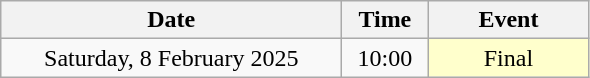<table class = "wikitable" style="text-align:center;">
<tr>
<th width=220>Date</th>
<th width=50>Time</th>
<th width=100>Event</th>
</tr>
<tr>
<td>Saturday, 8 February 2025</td>
<td>10:00</td>
<td bgcolor=ffffcc>Final</td>
</tr>
</table>
